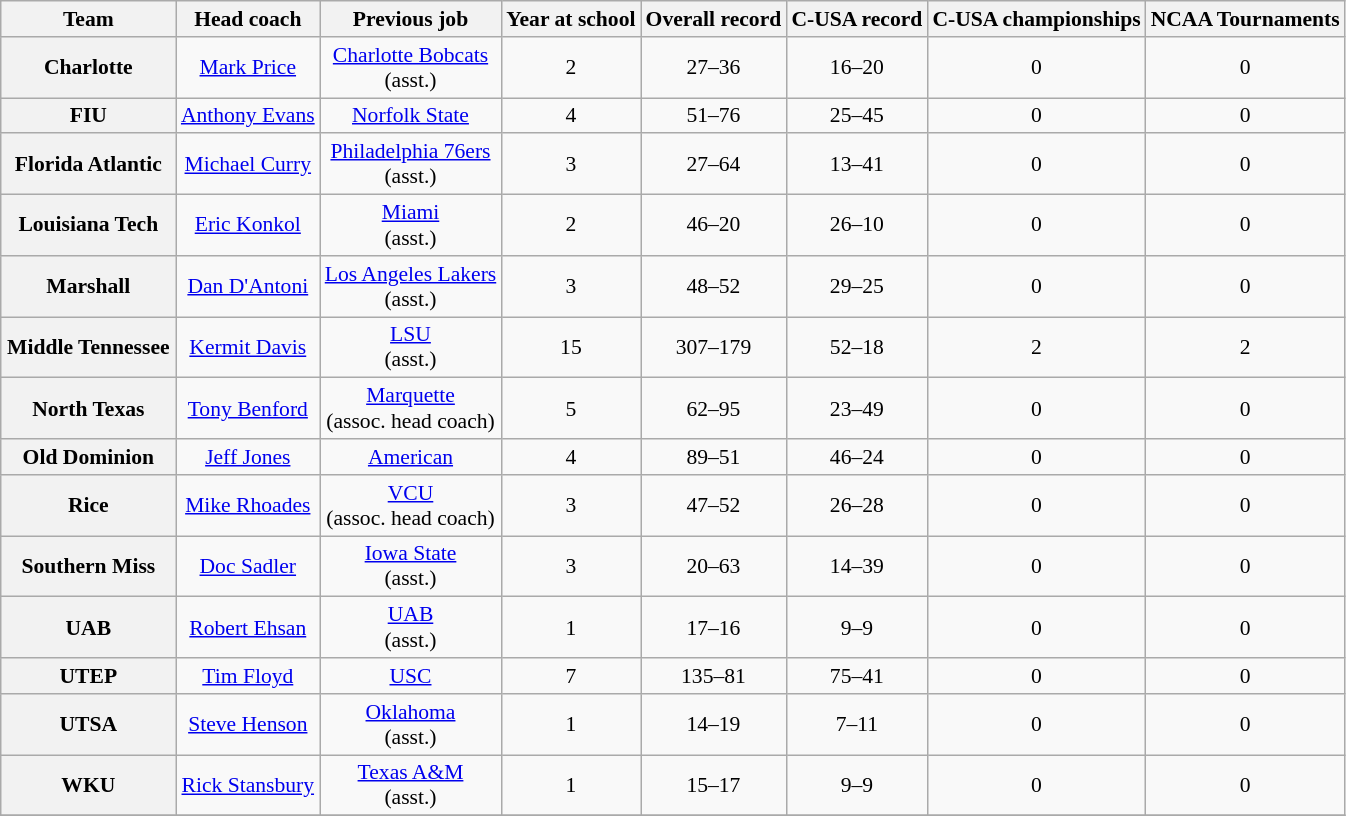<table class="wikitable sortable" style="text-align: center;font-size:90%;">
<tr>
<th width="110">Team</th>
<th>Head coach</th>
<th>Previous job</th>
<th>Year at school</th>
<th>Overall record</th>
<th>C-USA record</th>
<th>C-USA championships</th>
<th>NCAA Tournaments</th>
</tr>
<tr>
<th style=>Charlotte</th>
<td><a href='#'>Mark Price</a></td>
<td><a href='#'>Charlotte Bobcats</a><br>(asst.)</td>
<td>2</td>
<td>27–36</td>
<td>16–20</td>
<td>0</td>
<td>0</td>
</tr>
<tr>
<th style=>FIU</th>
<td><a href='#'>Anthony Evans</a></td>
<td><a href='#'>Norfolk State</a></td>
<td>4</td>
<td>51–76</td>
<td>25–45</td>
<td>0</td>
<td>0</td>
</tr>
<tr>
<th style=>Florida Atlantic</th>
<td><a href='#'>Michael Curry</a></td>
<td><a href='#'>Philadelphia 76ers</a><br>(asst.)</td>
<td>3</td>
<td>27–64</td>
<td>13–41</td>
<td>0</td>
<td>0</td>
</tr>
<tr>
<th style=>Louisiana Tech</th>
<td><a href='#'>Eric Konkol</a></td>
<td><a href='#'>Miami</a><br>(asst.)</td>
<td>2</td>
<td>46–20</td>
<td>26–10</td>
<td>0</td>
<td>0</td>
</tr>
<tr>
<th style=>Marshall</th>
<td><a href='#'>Dan D'Antoni</a></td>
<td><a href='#'>Los Angeles Lakers</a><br>(asst.)</td>
<td>3</td>
<td>48–52</td>
<td>29–25</td>
<td>0</td>
<td>0</td>
</tr>
<tr>
<th style=>Middle Tennessee</th>
<td><a href='#'>Kermit Davis</a></td>
<td><a href='#'>LSU</a><br>(asst.)</td>
<td>15</td>
<td>307–179</td>
<td>52–18</td>
<td>2</td>
<td>2</td>
</tr>
<tr>
<th style=>North Texas</th>
<td><a href='#'>Tony Benford</a></td>
<td><a href='#'>Marquette</a><br>(assoc. head coach)</td>
<td>5</td>
<td>62–95</td>
<td>23–49</td>
<td>0</td>
<td>0</td>
</tr>
<tr>
<th style=>Old Dominion</th>
<td><a href='#'>Jeff Jones</a></td>
<td><a href='#'>American</a></td>
<td>4</td>
<td>89–51</td>
<td>46–24</td>
<td>0</td>
<td>0</td>
</tr>
<tr>
<th style=>Rice</th>
<td><a href='#'>Mike Rhoades</a></td>
<td><a href='#'>VCU</a><br>(assoc. head coach)</td>
<td>3</td>
<td>47–52</td>
<td>26–28</td>
<td>0</td>
<td>0</td>
</tr>
<tr>
<th style=>Southern Miss</th>
<td><a href='#'>Doc Sadler</a></td>
<td><a href='#'>Iowa State</a><br>(asst.)</td>
<td>3</td>
<td>20–63</td>
<td>14–39</td>
<td>0</td>
<td>0</td>
</tr>
<tr>
<th style=>UAB</th>
<td><a href='#'>Robert Ehsan</a></td>
<td><a href='#'>UAB</a><br>(asst.)</td>
<td>1</td>
<td>17–16</td>
<td>9–9</td>
<td>0</td>
<td>0</td>
</tr>
<tr>
<th style=>UTEP</th>
<td><a href='#'>Tim Floyd</a></td>
<td><a href='#'>USC</a></td>
<td>7</td>
<td>135–81</td>
<td>75–41</td>
<td>0</td>
<td>0</td>
</tr>
<tr>
<th style=>UTSA</th>
<td><a href='#'>Steve Henson</a></td>
<td><a href='#'>Oklahoma</a><br>(asst.)</td>
<td>1</td>
<td>14–19</td>
<td>7–11</td>
<td>0</td>
<td>0</td>
</tr>
<tr>
<th style=>WKU</th>
<td><a href='#'>Rick Stansbury</a></td>
<td><a href='#'>Texas A&M</a><br>(asst.)</td>
<td>1</td>
<td>15–17</td>
<td>9–9</td>
<td>0</td>
<td>0</td>
</tr>
<tr>
</tr>
</table>
